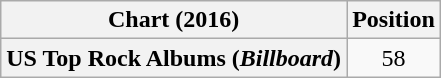<table class="wikitable plainrowheaders" style="text-align:center">
<tr>
<th scope="col">Chart (2016)</th>
<th scope="col">Position</th>
</tr>
<tr>
<th scope="row">US Top Rock Albums (<em>Billboard</em>)</th>
<td>58</td>
</tr>
</table>
